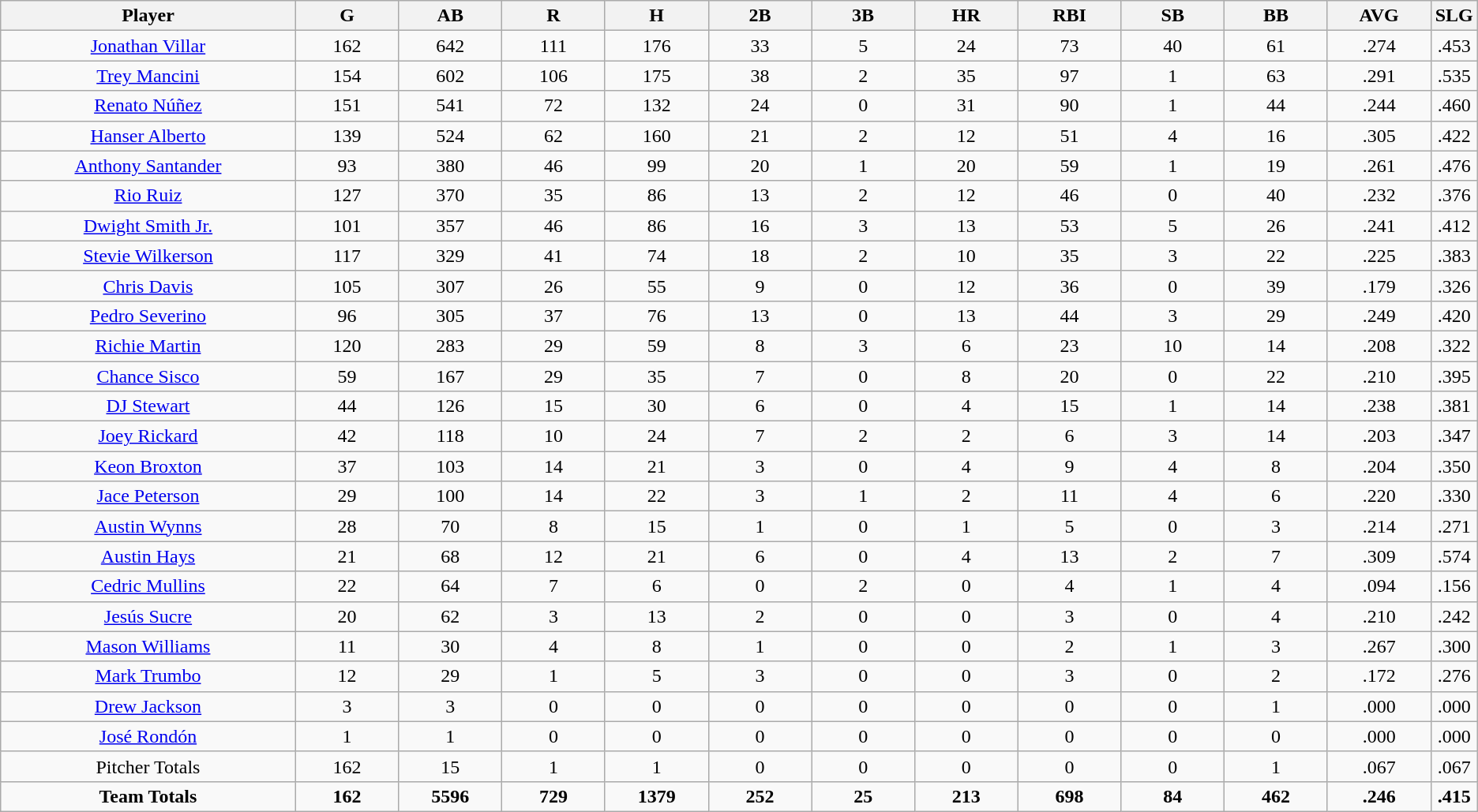<table class=wikitable style="text-align:center">
<tr>
<th bgcolor=#DDDDFF; width="20%">Player</th>
<th bgcolor=#DDDDFF; width="7%">G</th>
<th bgcolor=#DDDDFF; width="7%">AB</th>
<th bgcolor=#DDDDFF; width="7%">R</th>
<th bgcolor=#DDDDFF; width="7%">H</th>
<th bgcolor=#DDDDFF; width="7%">2B</th>
<th bgcolor=#DDDDFF; width="7%">3B</th>
<th bgcolor=#DDDDFF; width="7%">HR</th>
<th bgcolor=#DDDDFF; width="7%">RBI</th>
<th bgcolor=#DDDDFF; width="7%">SB</th>
<th bgcolor=#DDDDFF; width="7%">BB</th>
<th bgcolor=#DDDDFF; width="7%">AVG</th>
<th bgcolor=#DDDDFF; width="7%">SLG</th>
</tr>
<tr>
<td><a href='#'>Jonathan Villar</a></td>
<td>162</td>
<td>642</td>
<td>111</td>
<td>176</td>
<td>33</td>
<td>5</td>
<td>24</td>
<td>73</td>
<td>40</td>
<td>61</td>
<td>.274</td>
<td>.453</td>
</tr>
<tr>
<td><a href='#'>Trey Mancini</a></td>
<td>154</td>
<td>602</td>
<td>106</td>
<td>175</td>
<td>38</td>
<td>2</td>
<td>35</td>
<td>97</td>
<td>1</td>
<td>63</td>
<td>.291</td>
<td>.535</td>
</tr>
<tr>
<td><a href='#'>Renato Núñez</a></td>
<td>151</td>
<td>541</td>
<td>72</td>
<td>132</td>
<td>24</td>
<td>0</td>
<td>31</td>
<td>90</td>
<td>1</td>
<td>44</td>
<td>.244</td>
<td>.460</td>
</tr>
<tr>
<td><a href='#'>Hanser Alberto</a></td>
<td>139</td>
<td>524</td>
<td>62</td>
<td>160</td>
<td>21</td>
<td>2</td>
<td>12</td>
<td>51</td>
<td>4</td>
<td>16</td>
<td>.305</td>
<td>.422</td>
</tr>
<tr>
<td><a href='#'>Anthony Santander</a></td>
<td>93</td>
<td>380</td>
<td>46</td>
<td>99</td>
<td>20</td>
<td>1</td>
<td>20</td>
<td>59</td>
<td>1</td>
<td>19</td>
<td>.261</td>
<td>.476</td>
</tr>
<tr>
<td><a href='#'>Rio Ruiz</a></td>
<td>127</td>
<td>370</td>
<td>35</td>
<td>86</td>
<td>13</td>
<td>2</td>
<td>12</td>
<td>46</td>
<td>0</td>
<td>40</td>
<td>.232</td>
<td>.376</td>
</tr>
<tr>
<td><a href='#'>Dwight Smith Jr.</a></td>
<td>101</td>
<td>357</td>
<td>46</td>
<td>86</td>
<td>16</td>
<td>3</td>
<td>13</td>
<td>53</td>
<td>5</td>
<td>26</td>
<td>.241</td>
<td>.412</td>
</tr>
<tr>
<td><a href='#'>Stevie Wilkerson</a></td>
<td>117</td>
<td>329</td>
<td>41</td>
<td>74</td>
<td>18</td>
<td>2</td>
<td>10</td>
<td>35</td>
<td>3</td>
<td>22</td>
<td>.225</td>
<td>.383</td>
</tr>
<tr>
<td><a href='#'>Chris Davis</a></td>
<td>105</td>
<td>307</td>
<td>26</td>
<td>55</td>
<td>9</td>
<td>0</td>
<td>12</td>
<td>36</td>
<td>0</td>
<td>39</td>
<td>.179</td>
<td>.326</td>
</tr>
<tr>
<td><a href='#'>Pedro Severino</a></td>
<td>96</td>
<td>305</td>
<td>37</td>
<td>76</td>
<td>13</td>
<td>0</td>
<td>13</td>
<td>44</td>
<td>3</td>
<td>29</td>
<td>.249</td>
<td>.420</td>
</tr>
<tr>
<td><a href='#'>Richie Martin</a></td>
<td>120</td>
<td>283</td>
<td>29</td>
<td>59</td>
<td>8</td>
<td>3</td>
<td>6</td>
<td>23</td>
<td>10</td>
<td>14</td>
<td>.208</td>
<td>.322</td>
</tr>
<tr>
<td><a href='#'>Chance Sisco</a></td>
<td>59</td>
<td>167</td>
<td>29</td>
<td>35</td>
<td>7</td>
<td>0</td>
<td>8</td>
<td>20</td>
<td>0</td>
<td>22</td>
<td>.210</td>
<td>.395</td>
</tr>
<tr>
<td><a href='#'>DJ Stewart</a></td>
<td>44</td>
<td>126</td>
<td>15</td>
<td>30</td>
<td>6</td>
<td>0</td>
<td>4</td>
<td>15</td>
<td>1</td>
<td>14</td>
<td>.238</td>
<td>.381</td>
</tr>
<tr>
<td><a href='#'>Joey Rickard</a></td>
<td>42</td>
<td>118</td>
<td>10</td>
<td>24</td>
<td>7</td>
<td>2</td>
<td>2</td>
<td>6</td>
<td>3</td>
<td>14</td>
<td>.203</td>
<td>.347</td>
</tr>
<tr>
<td><a href='#'>Keon Broxton</a></td>
<td>37</td>
<td>103</td>
<td>14</td>
<td>21</td>
<td>3</td>
<td>0</td>
<td>4</td>
<td>9</td>
<td>4</td>
<td>8</td>
<td>.204</td>
<td>.350</td>
</tr>
<tr>
<td><a href='#'>Jace Peterson</a></td>
<td>29</td>
<td>100</td>
<td>14</td>
<td>22</td>
<td>3</td>
<td>1</td>
<td>2</td>
<td>11</td>
<td>4</td>
<td>6</td>
<td>.220</td>
<td>.330</td>
</tr>
<tr>
<td><a href='#'>Austin Wynns</a></td>
<td>28</td>
<td>70</td>
<td>8</td>
<td>15</td>
<td>1</td>
<td>0</td>
<td>1</td>
<td>5</td>
<td>0</td>
<td>3</td>
<td>.214</td>
<td>.271</td>
</tr>
<tr>
<td><a href='#'>Austin Hays</a></td>
<td>21</td>
<td>68</td>
<td>12</td>
<td>21</td>
<td>6</td>
<td>0</td>
<td>4</td>
<td>13</td>
<td>2</td>
<td>7</td>
<td>.309</td>
<td>.574</td>
</tr>
<tr>
<td><a href='#'>Cedric Mullins</a></td>
<td>22</td>
<td>64</td>
<td>7</td>
<td>6</td>
<td>0</td>
<td>2</td>
<td>0</td>
<td>4</td>
<td>1</td>
<td>4</td>
<td>.094</td>
<td>.156</td>
</tr>
<tr>
<td><a href='#'>Jesús Sucre</a></td>
<td>20</td>
<td>62</td>
<td>3</td>
<td>13</td>
<td>2</td>
<td>0</td>
<td>0</td>
<td>3</td>
<td>0</td>
<td>4</td>
<td>.210</td>
<td>.242</td>
</tr>
<tr>
<td><a href='#'>Mason Williams</a></td>
<td>11</td>
<td>30</td>
<td>4</td>
<td>8</td>
<td>1</td>
<td>0</td>
<td>0</td>
<td>2</td>
<td>1</td>
<td>3</td>
<td>.267</td>
<td>.300</td>
</tr>
<tr>
<td><a href='#'>Mark Trumbo</a></td>
<td>12</td>
<td>29</td>
<td>1</td>
<td>5</td>
<td>3</td>
<td>0</td>
<td>0</td>
<td>3</td>
<td>0</td>
<td>2</td>
<td>.172</td>
<td>.276</td>
</tr>
<tr>
<td><a href='#'>Drew Jackson</a></td>
<td>3</td>
<td>3</td>
<td>0</td>
<td>0</td>
<td>0</td>
<td>0</td>
<td>0</td>
<td>0</td>
<td>0</td>
<td>1</td>
<td>.000</td>
<td>.000</td>
</tr>
<tr>
<td><a href='#'>José Rondón</a></td>
<td>1</td>
<td>1</td>
<td>0</td>
<td>0</td>
<td>0</td>
<td>0</td>
<td>0</td>
<td>0</td>
<td>0</td>
<td>0</td>
<td>.000</td>
<td>.000</td>
</tr>
<tr>
<td>Pitcher Totals</td>
<td>162</td>
<td>15</td>
<td>1</td>
<td>1</td>
<td>0</td>
<td>0</td>
<td>0</td>
<td>0</td>
<td>0</td>
<td>1</td>
<td>.067</td>
<td>.067</td>
</tr>
<tr>
<td><strong>Team Totals</strong></td>
<td><strong>162</strong></td>
<td><strong>5596</strong></td>
<td><strong>729</strong></td>
<td><strong>1379</strong></td>
<td><strong>252</strong></td>
<td><strong>25</strong></td>
<td><strong>213</strong></td>
<td><strong>698</strong></td>
<td><strong>84</strong></td>
<td><strong>462</strong></td>
<td><strong>.246</strong></td>
<td><strong>.415</strong></td>
</tr>
</table>
